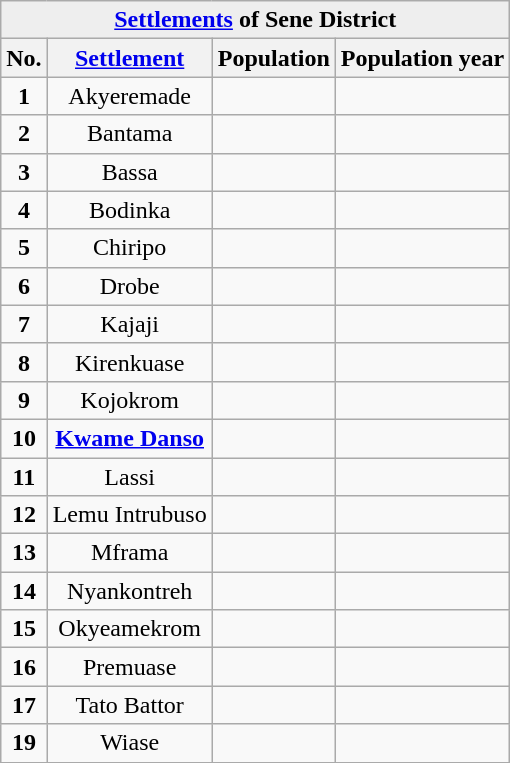<table class="wikitable sortable" style="text-align: centre;">
<tr bgcolor=#EEEEEE>
<td align=center colspan=4><strong><a href='#'>Settlements</a> of Sene District</strong></td>
</tr>
<tr ">
<th class="unsortable">No.</th>
<th class="unsortable"><a href='#'>Settlement</a></th>
<th class="unsortable">Population</th>
<th class="unsortable">Population year</th>
</tr>
<tr>
<td align=center><strong>1</strong></td>
<td align=center>Akyeremade</td>
<td align=center></td>
<td align=center></td>
</tr>
<tr>
<td align=center><strong>2</strong></td>
<td align=center>Bantama</td>
<td align=center></td>
<td align=center></td>
</tr>
<tr>
<td align=center><strong>3</strong></td>
<td align=center>Bassa</td>
<td align=center></td>
<td align=center></td>
</tr>
<tr>
<td align=center><strong>4</strong></td>
<td align=center>Bodinka</td>
<td align=center></td>
<td align=center></td>
</tr>
<tr>
<td align=center><strong>5</strong></td>
<td align=center>Chiripo</td>
<td align=center></td>
<td align=center></td>
</tr>
<tr>
<td align=center><strong>6</strong></td>
<td align=center>Drobe</td>
<td align=center></td>
<td align=center></td>
</tr>
<tr>
<td align=center><strong>7</strong></td>
<td align=center>Kajaji</td>
<td align=center></td>
<td align=center></td>
</tr>
<tr>
<td align=center><strong>8</strong></td>
<td align=center>Kirenkuase</td>
<td align=center></td>
<td align=center></td>
</tr>
<tr>
<td align=center><strong>9</strong></td>
<td align=center>Kojokrom</td>
<td align=center></td>
<td align=center></td>
</tr>
<tr>
<td align=center><strong>10</strong></td>
<td align=center><strong><a href='#'>Kwame Danso</a></strong></td>
<td align=center></td>
<td align=center></td>
</tr>
<tr>
<td align=center><strong>11</strong></td>
<td align=center>Lassi</td>
<td align=center></td>
<td align=center></td>
</tr>
<tr>
<td align=center><strong>12</strong></td>
<td align=center>Lemu Intrubuso</td>
<td align=center></td>
<td align=center></td>
</tr>
<tr>
<td align=center><strong>13</strong></td>
<td align=center>Mframa</td>
<td align=center></td>
<td align=center></td>
</tr>
<tr>
<td align=center><strong>14</strong></td>
<td align=center>Nyankontreh</td>
<td align=center></td>
<td align=center></td>
</tr>
<tr>
<td align=center><strong>15</strong></td>
<td align=center>Okyeamekrom</td>
<td align=center></td>
<td align=center></td>
</tr>
<tr>
<td align=center><strong>16</strong></td>
<td align=center>Premuase</td>
<td align=center></td>
<td align=center></td>
</tr>
<tr>
<td align=center><strong>17</strong></td>
<td align=center>Tato Battor</td>
<td align=center></td>
<td align=center></td>
</tr>
<tr>
<td align=center><strong>19</strong></td>
<td align=center>Wiase</td>
<td align=center></td>
<td align=center></td>
</tr>
</table>
